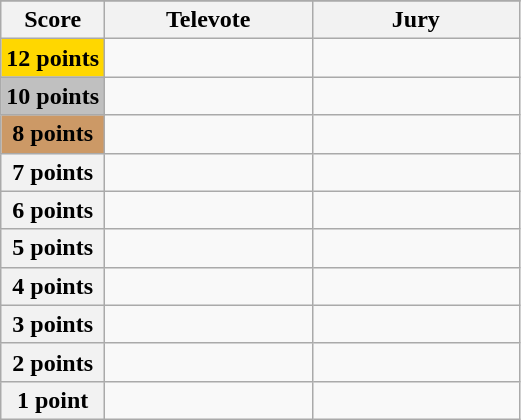<table class="wikitable">
<tr>
</tr>
<tr>
<th scope="col" width="20%">Score</th>
<th scope="col" width="40%">Televote</th>
<th scope="col" width="40%">Jury</th>
</tr>
<tr>
<th scope="row" style="background:gold">12 points</th>
<td></td>
<td></td>
</tr>
<tr>
<th scope="row" style="background:silver">10 points</th>
<td></td>
<td></td>
</tr>
<tr>
<th scope="row" style="background:#CC9966">8 points</th>
<td></td>
<td></td>
</tr>
<tr>
<th scope="row">7 points</th>
<td></td>
<td></td>
</tr>
<tr>
<th scope="row">6 points</th>
<td></td>
<td></td>
</tr>
<tr>
<th scope="row">5 points</th>
<td></td>
<td></td>
</tr>
<tr>
<th scope="row">4 points</th>
<td></td>
<td></td>
</tr>
<tr>
<th scope="row">3 points</th>
<td></td>
<td></td>
</tr>
<tr>
<th scope="row">2 points</th>
<td></td>
<td></td>
</tr>
<tr>
<th scope="row">1 point</th>
<td></td>
<td></td>
</tr>
</table>
